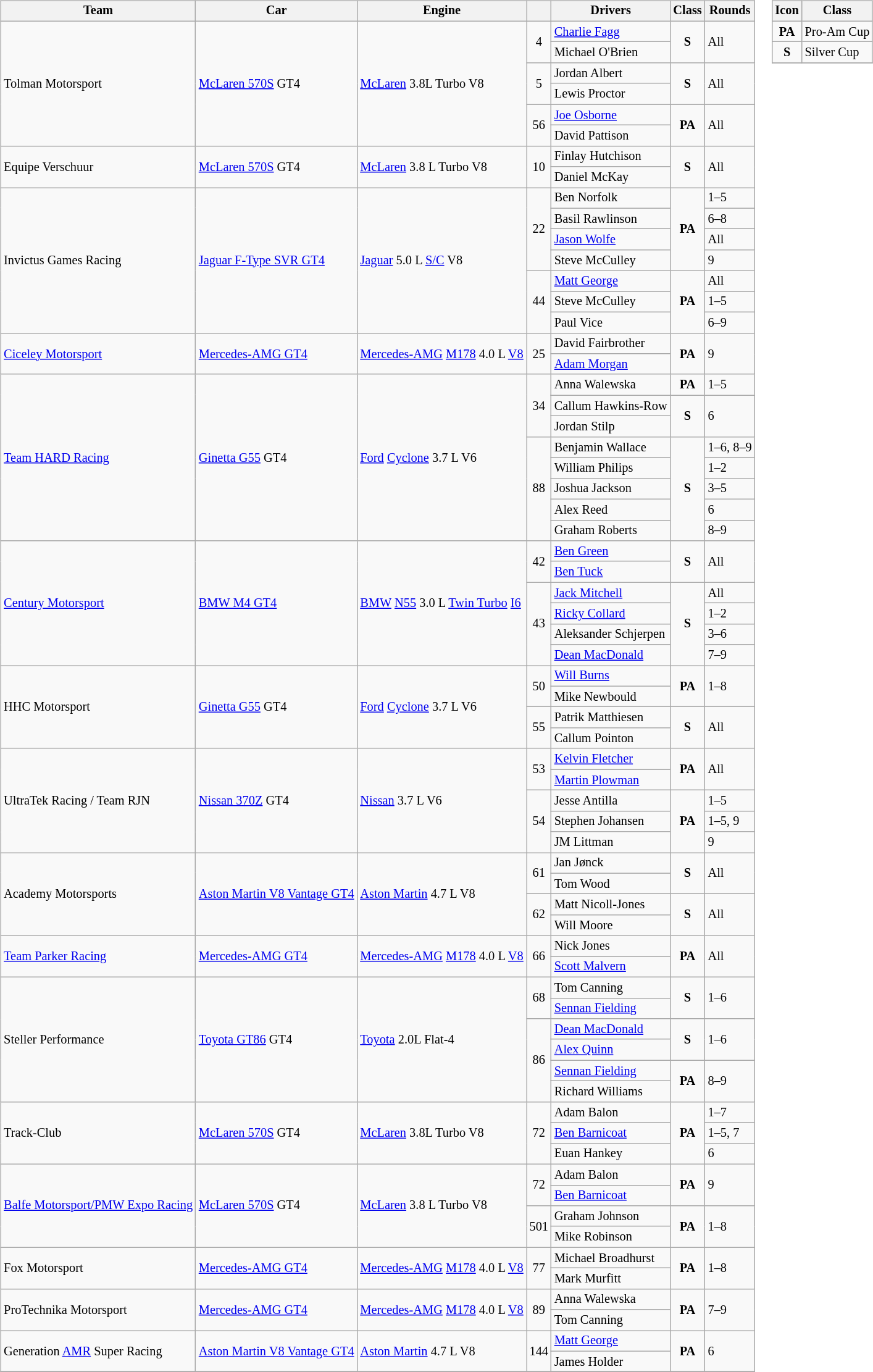<table>
<tr>
<td><br><table class="wikitable" style="font-size: 85%;">
<tr>
<th>Team</th>
<th>Car</th>
<th>Engine</th>
<th></th>
<th>Drivers</th>
<th>Class</th>
<th>Rounds</th>
</tr>
<tr>
<td rowspan=6> Tolman Motorsport</td>
<td rowspan=6><a href='#'>McLaren 570S</a> GT4</td>
<td rowspan=6><a href='#'>McLaren</a> 3.8L Turbo V8</td>
<td rowspan=2 align=middle>4</td>
<td> <a href='#'>Charlie Fagg</a></td>
<td rowspan=2 align=center><strong><span>S</span></strong></td>
<td rowspan=2>All</td>
</tr>
<tr>
<td> Michael O'Brien</td>
</tr>
<tr>
<td rowspan=2 align=middle>5</td>
<td> Jordan Albert</td>
<td rowspan=2 align=center><strong><span>S</span></strong></td>
<td rowspan=2>All</td>
</tr>
<tr>
<td> Lewis Proctor</td>
</tr>
<tr>
<td rowspan=2 align=middle>56</td>
<td> <a href='#'>Joe Osborne</a></td>
<td rowspan=2 align=center><strong><span>PA</span></strong></td>
<td rowspan=2>All</td>
</tr>
<tr>
<td> David Pattison</td>
</tr>
<tr>
<td rowspan=2> Equipe Verschuur</td>
<td rowspan=2><a href='#'>McLaren 570S</a> GT4</td>
<td rowspan=2><a href='#'>McLaren</a> 3.8 L Turbo V8</td>
<td rowspan=2 align=middle>10</td>
<td> Finlay Hutchison</td>
<td rowspan=2 align=center><strong><span>S</span></strong></td>
<td rowspan=2>All</td>
</tr>
<tr>
<td> Daniel McKay</td>
</tr>
<tr>
<td rowspan=7> Invictus Games Racing</td>
<td rowspan=7><a href='#'>Jaguar F-Type SVR GT4</a></td>
<td rowspan=7><a href='#'>Jaguar</a> 5.0 L <a href='#'>S/C</a> V8</td>
<td rowspan=4 align=middle>22</td>
<td> Ben Norfolk</td>
<td rowspan=4 align=center><strong><span>PA</span></strong></td>
<td>1–5</td>
</tr>
<tr>
<td> Basil Rawlinson</td>
<td>6–8</td>
</tr>
<tr>
<td> <a href='#'>Jason Wolfe</a></td>
<td>All</td>
</tr>
<tr>
<td> Steve McCulley</td>
<td>9</td>
</tr>
<tr>
<td rowspan=3 align=middle>44</td>
<td> <a href='#'>Matt George</a></td>
<td rowspan=3 align=center><strong><span>PA</span></strong></td>
<td>All</td>
</tr>
<tr>
<td> Steve McCulley</td>
<td>1–5</td>
</tr>
<tr>
<td> Paul Vice</td>
<td>6–9</td>
</tr>
<tr>
<td rowspan=2> <a href='#'>Ciceley Motorsport</a></td>
<td rowspan=2><a href='#'>Mercedes-AMG GT4</a></td>
<td rowspan=2><a href='#'>Mercedes-AMG</a> <a href='#'>M178</a> 4.0 L <a href='#'>V8</a></td>
<td rowspan=2 align=middle>25</td>
<td> David Fairbrother</td>
<td rowspan=2 align=center><strong><span>PA</span></strong></td>
<td rowspan=2>9</td>
</tr>
<tr>
<td> <a href='#'>Adam Morgan</a></td>
</tr>
<tr>
<td rowspan=9> <a href='#'>Team HARD Racing</a></td>
<td rowspan=9><a href='#'>Ginetta G55</a> GT4</td>
<td rowspan=9><a href='#'>Ford</a> <a href='#'>Cyclone</a> 3.7 L V6</td>
<td rowspan=4 align=middle>34</td>
<td> Anna Walewska</td>
<td rowspan=2 align=center><strong><span>PA</span></strong></td>
<td rowspan=2>1–5</td>
</tr>
<tr>
<td rowspan=2> Callum Hawkins-Row</td>
</tr>
<tr>
<td rowspan=2 align=center><strong><span>S</span></strong></td>
<td rowspan=2>6</td>
</tr>
<tr>
<td> Jordan Stilp</td>
</tr>
<tr>
<td rowspan=5 align=middle>88</td>
<td> Benjamin Wallace</td>
<td rowspan=5 align=center><strong><span>S</span></strong></td>
<td>1–6, 8–9</td>
</tr>
<tr>
<td> William Philips</td>
<td>1–2</td>
</tr>
<tr>
<td> Joshua Jackson</td>
<td>3–5</td>
</tr>
<tr>
<td> Alex Reed</td>
<td>6</td>
</tr>
<tr>
<td> Graham Roberts</td>
<td>8–9</td>
</tr>
<tr>
<td rowspan=6> <a href='#'>Century Motorsport</a></td>
<td rowspan=6><a href='#'>BMW M4 GT4</a></td>
<td rowspan=6><a href='#'>BMW</a> <a href='#'>N55</a> 3.0 L <a href='#'>Twin Turbo</a> <a href='#'>I6</a></td>
<td rowspan=2 align=middle>42</td>
<td> <a href='#'>Ben Green</a></td>
<td rowspan=2 align=center><strong><span>S</span></strong></td>
<td rowspan=2>All</td>
</tr>
<tr>
<td> <a href='#'>Ben Tuck</a></td>
</tr>
<tr>
<td rowspan=4 align=middle>43</td>
<td> <a href='#'>Jack Mitchell</a></td>
<td rowspan=4 align=center><strong><span>S</span></strong></td>
<td>All</td>
</tr>
<tr>
<td> <a href='#'>Ricky Collard</a></td>
<td>1–2</td>
</tr>
<tr>
<td> Aleksander Schjerpen</td>
<td>3–6</td>
</tr>
<tr>
<td> <a href='#'>Dean MacDonald</a></td>
<td>7–9</td>
</tr>
<tr>
<td rowspan=4> HHC Motorsport</td>
<td rowspan=4><a href='#'>Ginetta G55</a> GT4</td>
<td rowspan=4><a href='#'>Ford</a> <a href='#'>Cyclone</a> 3.7 L V6</td>
<td rowspan=2 align=middle>50</td>
<td> <a href='#'>Will Burns</a></td>
<td rowspan=2 align=center><strong><span>PA</span></strong></td>
<td rowspan=2>1–8</td>
</tr>
<tr>
<td> Mike Newbould</td>
</tr>
<tr>
<td rowspan=2 align=middle>55</td>
<td> Patrik Matthiesen</td>
<td rowspan=2 align=center><strong><span>S</span></strong></td>
<td rowspan=2>All</td>
</tr>
<tr>
<td> Callum Pointon</td>
</tr>
<tr>
<td rowspan=5> UltraTek Racing / Team RJN</td>
<td rowspan=5><a href='#'>Nissan 370Z</a> GT4</td>
<td rowspan=5><a href='#'>Nissan</a> 3.7 L  V6</td>
<td rowspan=2 align=middle>53</td>
<td> <a href='#'>Kelvin Fletcher</a></td>
<td rowspan=2 align=center><strong><span>PA</span></strong></td>
<td rowspan=2>All</td>
</tr>
<tr>
<td> <a href='#'>Martin Plowman</a></td>
</tr>
<tr>
<td rowspan=3 align=middle>54</td>
<td> Jesse Antilla</td>
<td rowspan=3 align=center><strong><span>PA</span></strong></td>
<td>1–5</td>
</tr>
<tr>
<td> Stephen Johansen</td>
<td>1–5, 9</td>
</tr>
<tr>
<td> JM Littman</td>
<td>9</td>
</tr>
<tr>
<td rowspan=4> Academy Motorsports</td>
<td rowspan=4><a href='#'>Aston Martin V8 Vantage GT4</a></td>
<td rowspan=4><a href='#'>Aston Martin</a> 4.7 L V8</td>
<td rowspan=2 align=middle>61</td>
<td> Jan Jønck</td>
<td rowspan=2 align=middle><strong><span>S</span></strong></td>
<td rowspan=2>All</td>
</tr>
<tr>
<td> Tom Wood</td>
</tr>
<tr>
<td rowspan=2 align=middle>62</td>
<td> Matt Nicoll-Jones</td>
<td rowspan=2 align=middle><strong><span>S</span></strong></td>
<td rowspan=2>All</td>
</tr>
<tr>
<td> Will Moore</td>
</tr>
<tr>
<td rowspan=2> <a href='#'>Team Parker Racing</a></td>
<td rowspan=2><a href='#'>Mercedes-AMG GT4</a></td>
<td rowspan=2><a href='#'>Mercedes-AMG</a> <a href='#'>M178</a> 4.0 L <a href='#'>V8</a></td>
<td rowspan=2 align=center>66</td>
<td> Nick Jones</td>
<td rowspan=2 align=center><strong><span>PA</span></strong></td>
<td rowspan=2>All</td>
</tr>
<tr>
<td> <a href='#'>Scott Malvern</a></td>
</tr>
<tr>
<td rowspan=6> Steller Performance</td>
<td rowspan=6><a href='#'>Toyota GT86</a> GT4</td>
<td rowspan=6><a href='#'>Toyota</a> 2.0L Flat-4</td>
<td rowspan=2 align=center>68</td>
<td> Tom Canning</td>
<td rowspan=2 align=center><strong><span>S</span></strong></td>
<td rowspan=2>1–6</td>
</tr>
<tr>
<td> <a href='#'>Sennan Fielding</a></td>
</tr>
<tr>
<td rowspan=4 align=center>86</td>
<td> <a href='#'>Dean MacDonald</a></td>
<td rowspan=2 align=center><strong><span>S</span></strong></td>
<td rowspan=2>1–6</td>
</tr>
<tr>
<td> <a href='#'>Alex Quinn</a></td>
</tr>
<tr>
<td> <a href='#'>Sennan Fielding</a></td>
<td rowspan=2 align=center><strong><span>PA</span></strong></td>
<td rowspan=2>8–9</td>
</tr>
<tr>
<td> Richard Williams</td>
</tr>
<tr>
<td rowspan=3> Track-Club</td>
<td rowspan=3><a href='#'>McLaren 570S</a> GT4</td>
<td rowspan=3><a href='#'>McLaren</a> 3.8L Turbo V8</td>
<td rowspan=3 align=middle>72</td>
<td> Adam Balon</td>
<td rowspan=3 align=center><strong><span>PA</span></strong></td>
<td>1–7</td>
</tr>
<tr>
<td> <a href='#'>Ben Barnicoat</a></td>
<td>1–5, 7</td>
</tr>
<tr>
<td> Euan Hankey</td>
<td>6</td>
</tr>
<tr>
<td rowspan=4> <a href='#'>Balfe Motorsport/PMW Expo Racing</a></td>
<td rowspan=4><a href='#'>McLaren 570S</a> GT4</td>
<td rowspan=4><a href='#'>McLaren</a> 3.8 L Turbo V8</td>
<td rowspan=2 align=middle>72</td>
<td> Adam Balon</td>
<td rowspan=2 align=center><strong><span>PA</span></strong></td>
<td rowspan=2>9</td>
</tr>
<tr>
<td> <a href='#'>Ben Barnicoat</a></td>
</tr>
<tr>
<td rowspan=2 align=middle>501</td>
<td> Graham Johnson</td>
<td rowspan=2 align=center><strong><span>PA</span></strong></td>
<td rowspan=2>1–8</td>
</tr>
<tr>
<td> Mike Robinson</td>
</tr>
<tr>
<td rowspan=2> Fox Motorsport</td>
<td rowspan=2><a href='#'>Mercedes-AMG GT4</a></td>
<td rowspan=2><a href='#'>Mercedes-AMG</a> <a href='#'>M178</a> 4.0 L <a href='#'>V8</a></td>
<td rowspan=2 align=middle>77</td>
<td> Michael Broadhurst</td>
<td rowspan=2 align=center><strong><span>PA</span></strong></td>
<td rowspan=2>1–8</td>
</tr>
<tr>
<td> Mark Murfitt</td>
</tr>
<tr>
<td rowspan=2> ProTechnika Motorsport</td>
<td rowspan=2><a href='#'>Mercedes-AMG GT4</a></td>
<td rowspan=2><a href='#'>Mercedes-AMG</a> <a href='#'>M178</a> 4.0 L <a href='#'>V8</a></td>
<td rowspan=2 align=middle>89</td>
<td> Anna Walewska</td>
<td rowspan=2 align=center><strong><span>PA</span></strong></td>
<td rowspan=2>7–9</td>
</tr>
<tr>
<td> Tom Canning</td>
</tr>
<tr>
<td rowspan=2> Generation <a href='#'>AMR</a> Super Racing</td>
<td rowspan=2><a href='#'>Aston Martin V8 Vantage GT4</a></td>
<td rowspan=2><a href='#'>Aston Martin</a> 4.7 L V8</td>
<td rowspan=2 align=middle>144</td>
<td> <a href='#'>Matt George</a></td>
<td rowspan=2 align=center><strong><span>PA</span></strong></td>
<td rowspan=2>6</td>
</tr>
<tr>
<td> James Holder</td>
</tr>
<tr>
</tr>
</table>
</td>
<td valign="top"><br><table class="wikitable" style="font-size: 85%;">
<tr>
<th>Icon</th>
<th>Class</th>
</tr>
<tr>
<td align=center><strong><span>PA</span></strong></td>
<td>Pro-Am Cup</td>
</tr>
<tr>
<td align=center><strong><span>S</span></strong></td>
<td>Silver Cup</td>
</tr>
<tr>
</tr>
</table>
</td>
</tr>
</table>
